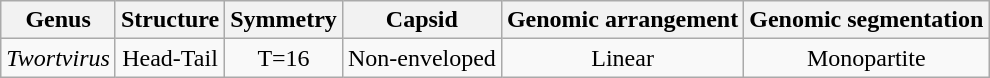<table class="wikitable sortable" style="text-align:center">
<tr>
<th>Genus</th>
<th>Structure</th>
<th>Symmetry</th>
<th>Capsid</th>
<th>Genomic arrangement</th>
<th>Genomic segmentation</th>
</tr>
<tr>
<td><em>Twortvirus</em></td>
<td>Head-Tail</td>
<td>T=16</td>
<td>Non-enveloped</td>
<td>Linear</td>
<td>Monopartite</td>
</tr>
</table>
